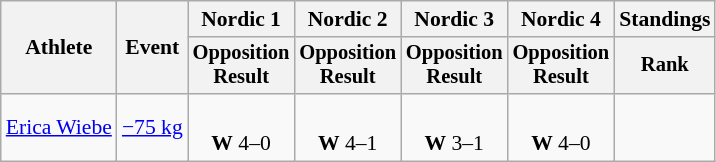<table class="wikitable" style="font-size:90%">
<tr>
<th rowspan=2>Athlete</th>
<th rowspan=2>Event</th>
<th>Nordic 1</th>
<th>Nordic 2</th>
<th>Nordic 3</th>
<th>Nordic 4</th>
<th>Standings</th>
</tr>
<tr style="font-size: 95%">
<th>Opposition<br>Result</th>
<th>Opposition<br>Result</th>
<th>Opposition<br>Result</th>
<th>Opposition<br>Result</th>
<th>Rank</th>
</tr>
<tr align=center>
<td align=left><a href='#'>Erica Wiebe</a></td>
<td align=left><a href='#'>−75 kg</a></td>
<td><br><strong>W</strong> 4–0 <sup></sup></td>
<td><br><strong>W</strong> 4–1 <sup></sup></td>
<td><br><strong>W</strong> 3–1 <sup></sup></td>
<td><br><strong>W</strong> 4–0 <sup></sup></td>
<td></td>
</tr>
</table>
